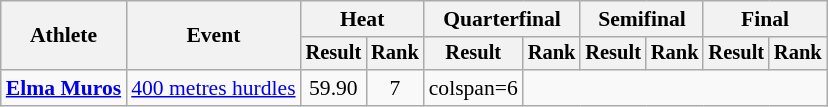<table class=wikitable style=font-size:90%>
<tr>
<th rowspan=2>Athlete</th>
<th rowspan=2>Event</th>
<th colspan=2>Heat</th>
<th colspan=2>Quarterfinal</th>
<th colspan=2>Semifinal</th>
<th colspan=2>Final</th>
</tr>
<tr style=font-size:95%>
<th>Result</th>
<th>Rank</th>
<th>Result</th>
<th>Rank</th>
<th>Result</th>
<th>Rank</th>
<th>Result</th>
<th>Rank</th>
</tr>
<tr align=center>
<td align=left><strong><a href='#'>Elma Muros</a></strong></td>
<td align=left><a href='#'>400 metres hurdles</a></td>
<td>59.90</td>
<td>7</td>
<td>colspan=6 </td>
</tr>
</table>
